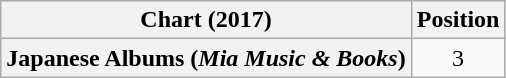<table class="wikitable sortable plainrowheaders" style="text-align:center">
<tr>
<th scope="col">Chart (2017)</th>
<th scope="col">Position</th>
</tr>
<tr>
<th scope="row">Japanese Albums  (<em>Mia Music & Books</em>)</th>
<td>3</td>
</tr>
</table>
